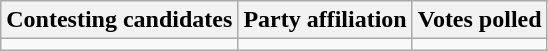<table class="wikitable sortable">
<tr>
<th>Contesting candidates</th>
<th>Party affiliation</th>
<th>Votes polled</th>
</tr>
<tr>
<td></td>
<td></td>
<td></td>
</tr>
</table>
